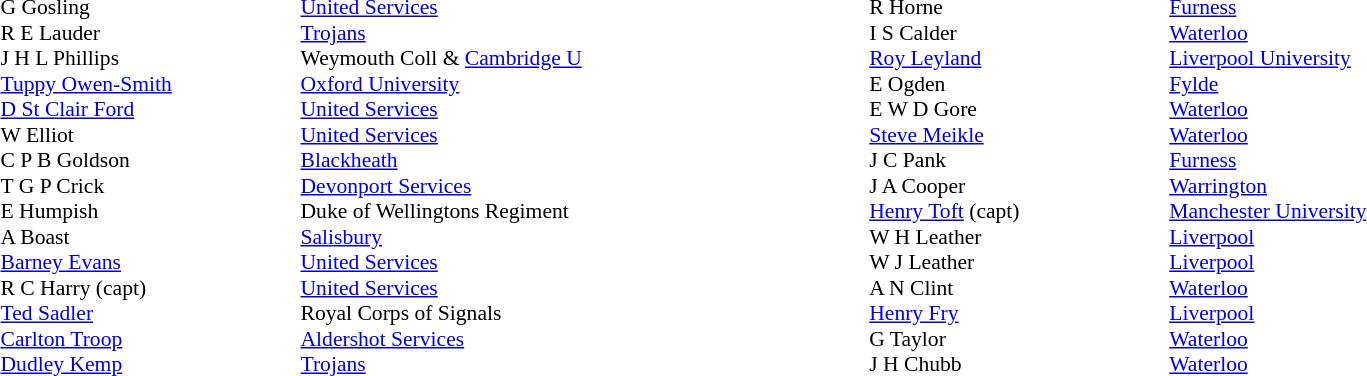<table width="80%">
<tr>
<td valign="top" width="50%"><br><table style="font-size: 90%" cellspacing="0" cellpadding="0">
<tr>
<th width="20"></th>
<th width="200"></th>
</tr>
<tr>
<td></td>
<td>G Gosling</td>
<td><a href='#'>United Services</a></td>
</tr>
<tr>
<td></td>
<td>R E Lauder</td>
<td><a href='#'>Trojans</a></td>
</tr>
<tr>
<td></td>
<td>J H L Phillips</td>
<td>Weymouth Coll & <a href='#'>Cambridge U</a></td>
</tr>
<tr>
<td></td>
<td><a href='#'>Tuppy Owen-Smith</a></td>
<td><a href='#'>Oxford University</a></td>
</tr>
<tr>
<td></td>
<td><a href='#'>D St Clair Ford</a></td>
<td><a href='#'>United Services</a></td>
</tr>
<tr>
<td></td>
<td>W Elliot</td>
<td><a href='#'>United Services</a></td>
</tr>
<tr>
<td></td>
<td>C P B Goldson</td>
<td><a href='#'>Blackheath</a></td>
</tr>
<tr>
<td></td>
<td>T G P Crick</td>
<td><a href='#'>Devonport Services</a></td>
</tr>
<tr>
<td></td>
<td>E Humpish</td>
<td>Duke of Wellingtons Regiment</td>
</tr>
<tr>
<td></td>
<td>A Boast</td>
<td><a href='#'>Salisbury</a></td>
</tr>
<tr>
<td></td>
<td><a href='#'>Barney Evans</a></td>
<td><a href='#'>United Services</a></td>
</tr>
<tr>
<td></td>
<td>R C Harry (capt)</td>
<td><a href='#'>United Services</a></td>
</tr>
<tr>
<td></td>
<td><a href='#'>Ted Sadler</a></td>
<td>Royal Corps of Signals</td>
</tr>
<tr>
<td></td>
<td><a href='#'>Carlton Troop</a></td>
<td><a href='#'>Aldershot Services</a></td>
</tr>
<tr>
<td></td>
<td><a href='#'>Dudley Kemp</a></td>
<td><a href='#'>Trojans</a></td>
</tr>
<tr>
</tr>
</table>
</td>
<td valign="top" width="50%"><br><table style="font-size: 90%" cellspacing="0" cellpadding="0" align="center">
<tr>
<th width="20"></th>
<th width="200"></th>
</tr>
<tr>
<td></td>
<td>R Horne</td>
<td><a href='#'>Furness</a></td>
</tr>
<tr>
<td></td>
<td>I S Calder</td>
<td><a href='#'>Waterloo</a></td>
</tr>
<tr>
<td></td>
<td><a href='#'>Roy Leyland</a></td>
<td><a href='#'>Liverpool University</a></td>
</tr>
<tr>
<td></td>
<td>E Ogden</td>
<td><a href='#'>Fylde</a></td>
</tr>
<tr>
<td></td>
<td>E W D Gore</td>
<td><a href='#'>Waterloo</a></td>
</tr>
<tr>
<td></td>
<td><a href='#'>Steve Meikle</a></td>
<td><a href='#'>Waterloo</a></td>
</tr>
<tr>
<td></td>
<td>J C Pank</td>
<td><a href='#'>Furness</a></td>
</tr>
<tr>
<td></td>
<td>J A Cooper</td>
<td><a href='#'>Warrington</a></td>
</tr>
<tr>
<td></td>
<td><a href='#'>Henry Toft</a> (capt)</td>
<td><a href='#'>Manchester University</a></td>
</tr>
<tr>
<td></td>
<td>W H Leather</td>
<td><a href='#'>Liverpool</a></td>
</tr>
<tr>
<td></td>
<td>W J Leather</td>
<td><a href='#'>Liverpool</a></td>
</tr>
<tr>
<td></td>
<td>A N Clint</td>
<td><a href='#'>Waterloo</a></td>
</tr>
<tr>
<td></td>
<td><a href='#'>Henry Fry</a></td>
<td><a href='#'>Liverpool</a></td>
</tr>
<tr>
<td></td>
<td>G Taylor</td>
<td><a href='#'>Waterloo</a></td>
</tr>
<tr>
<td></td>
<td>J H Chubb</td>
<td><a href='#'>Waterloo</a></td>
</tr>
<tr>
</tr>
</table>
</td>
</tr>
</table>
